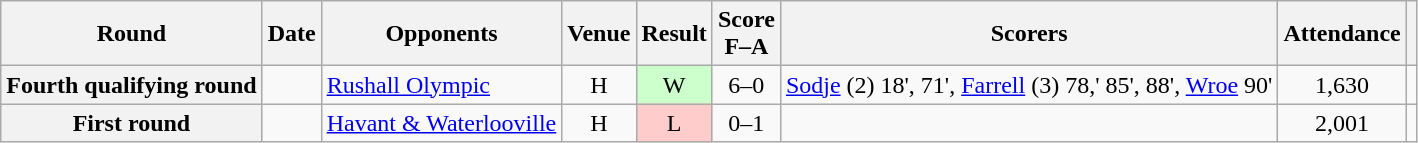<table class="wikitable plainrowheaders sortable" style="text-align:center">
<tr>
<th scope=col>Round</th>
<th scope=col>Date</th>
<th scope=col>Opponents</th>
<th scope=col>Venue</th>
<th scope=col>Result</th>
<th scope=col>Score<br>F–A</th>
<th scope=col class=unsortable>Scorers</th>
<th scope=col>Attendance</th>
<th scope=col class=unsortable></th>
</tr>
<tr>
<th scope=row>Fourth qualifying round</th>
<td align=left></td>
<td align=left><a href='#'>Rushall Olympic</a></td>
<td>H</td>
<td style="background-color:#CCFFCC">W</td>
<td>6–0</td>
<td align=left><a href='#'>Sodje</a> (2) 18', 71', <a href='#'>Farrell</a> (3) 78,' 85', 88', <a href='#'>Wroe</a> 90'</td>
<td>1,630</td>
<td></td>
</tr>
<tr>
<th scope=row>First round</th>
<td align=left></td>
<td align=left><a href='#'>Havant & Waterlooville</a></td>
<td>H</td>
<td style="background-color:#FFCCCC">L</td>
<td>0–1</td>
<td align=left></td>
<td>2,001</td>
<td></td>
</tr>
</table>
